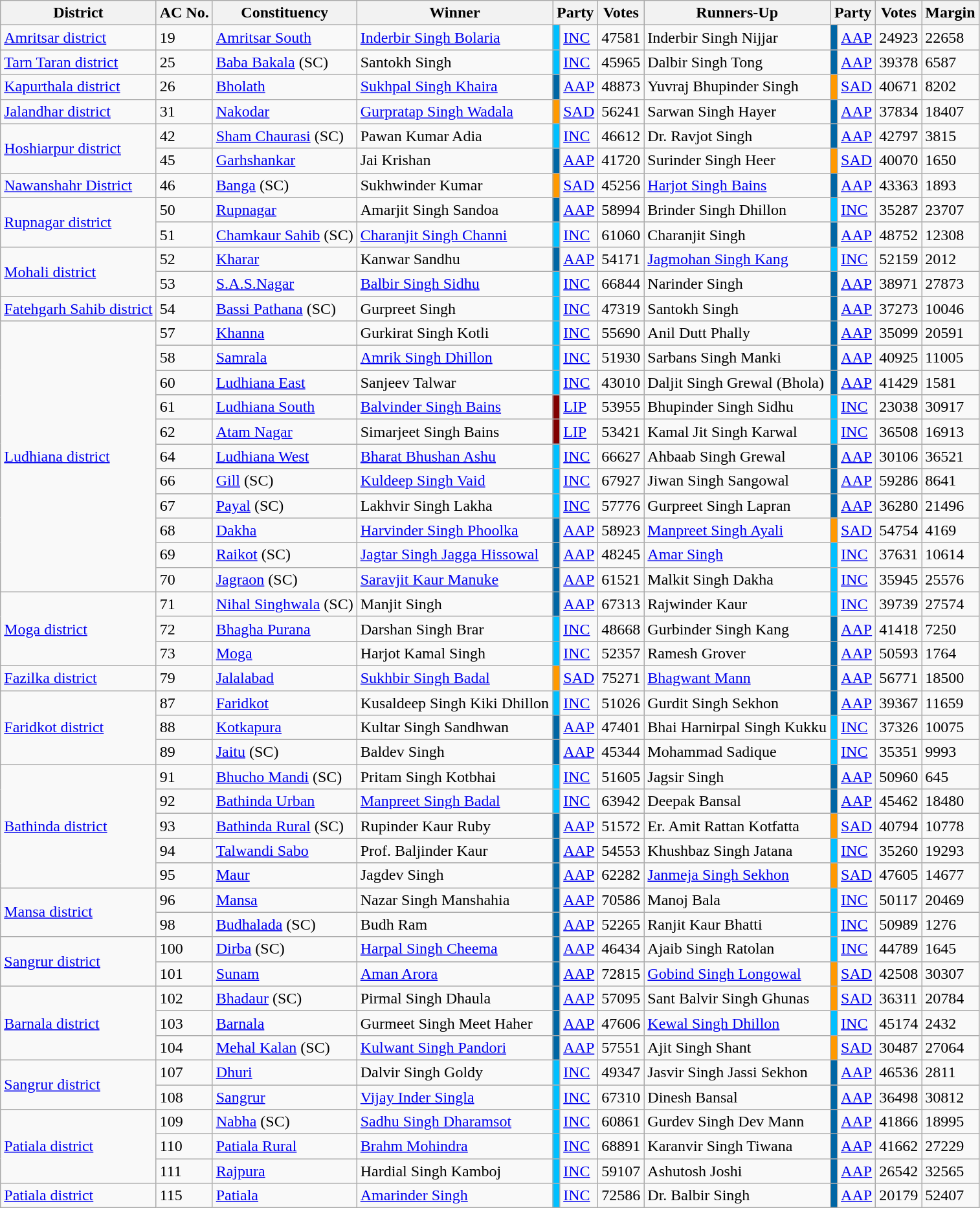<table class="wikitable sortable collapsible collapsed">
<tr>
<th>District</th>
<th>AC No.</th>
<th>Constituency</th>
<th>Winner</th>
<th colspan="2">Party</th>
<th>Votes</th>
<th>Runners-Up</th>
<th colspan="2">Party</th>
<th>Votes</th>
<th>Margin</th>
</tr>
<tr>
<td><a href='#'>Amritsar district</a></td>
<td>19</td>
<td><a href='#'>Amritsar South</a></td>
<td><a href='#'>Inderbir Singh Bolaria</a></td>
<td bgcolor=#00BFFF></td>
<td><a href='#'>INC</a></td>
<td>47581</td>
<td>Inderbir Singh Nijjar</td>
<td bgcolor=#0066A4></td>
<td><a href='#'>AAP</a></td>
<td>24923</td>
<td>22658</td>
</tr>
<tr>
<td><a href='#'>Tarn Taran district</a></td>
<td>25</td>
<td><a href='#'>Baba Bakala</a> (SC)</td>
<td>Santokh Singh</td>
<td bgcolor=#00BFFF></td>
<td><a href='#'>INC</a></td>
<td>45965</td>
<td>Dalbir Singh Tong</td>
<td bgcolor=#0066A4></td>
<td><a href='#'>AAP</a></td>
<td>39378</td>
<td>6587</td>
</tr>
<tr>
<td><a href='#'>Kapurthala district</a></td>
<td>26</td>
<td><a href='#'>Bholath</a></td>
<td><a href='#'>Sukhpal Singh Khaira</a></td>
<td bgcolor=#0066A4></td>
<td><a href='#'>AAP</a></td>
<td>48873</td>
<td>Yuvraj Bhupinder Singh</td>
<td bgcolor=#FF9900></td>
<td><a href='#'>SAD</a></td>
<td>40671</td>
<td>8202</td>
</tr>
<tr>
<td><a href='#'>Jalandhar district</a></td>
<td>31</td>
<td><a href='#'>Nakodar</a></td>
<td><a href='#'>Gurpratap Singh Wadala</a></td>
<td bgcolor=#FF9900></td>
<td><a href='#'>SAD</a></td>
<td>56241</td>
<td>Sarwan Singh Hayer</td>
<td bgcolor=#0066A4></td>
<td><a href='#'>AAP</a></td>
<td>37834</td>
<td>18407</td>
</tr>
<tr>
<td rowspan="2"><a href='#'>Hoshiarpur district</a></td>
<td>42</td>
<td><a href='#'>Sham Chaurasi</a> (SC)</td>
<td>Pawan Kumar Adia</td>
<td bgcolor=#00BFFF></td>
<td><a href='#'>INC</a></td>
<td>46612</td>
<td>Dr. Ravjot Singh</td>
<td bgcolor=#0066A4></td>
<td><a href='#'>AAP</a></td>
<td>42797</td>
<td>3815</td>
</tr>
<tr>
<td>45</td>
<td><a href='#'>Garhshankar</a></td>
<td>Jai Krishan</td>
<td bgcolor=#0066A4></td>
<td><a href='#'>AAP</a></td>
<td>41720</td>
<td>Surinder Singh Heer</td>
<td bgcolor=#FF9900></td>
<td><a href='#'>SAD</a></td>
<td>40070</td>
<td>1650</td>
</tr>
<tr>
<td><a href='#'>Nawanshahr District</a></td>
<td>46</td>
<td><a href='#'>Banga</a> (SC)</td>
<td>Sukhwinder Kumar</td>
<td bgcolor=#FF9900></td>
<td><a href='#'>SAD</a></td>
<td>45256</td>
<td><a href='#'>Harjot Singh Bains</a></td>
<td bgcolor=#0066A4></td>
<td><a href='#'>AAP</a></td>
<td>43363</td>
<td>1893</td>
</tr>
<tr>
<td rowspan="2"><a href='#'>Rupnagar district</a></td>
<td>50</td>
<td><a href='#'>Rupnagar</a></td>
<td>Amarjit Singh Sandoa</td>
<td bgcolor=#0066A4></td>
<td><a href='#'>AAP</a></td>
<td>58994</td>
<td>Brinder Singh Dhillon</td>
<td bgcolor=#00BFFF></td>
<td><a href='#'>INC</a></td>
<td>35287</td>
<td>23707</td>
</tr>
<tr>
<td>51</td>
<td><a href='#'>Chamkaur Sahib</a> (SC)</td>
<td><a href='#'>Charanjit Singh Channi</a></td>
<td bgcolor=#00BFFF></td>
<td><a href='#'>INC</a></td>
<td>61060</td>
<td>Charanjit Singh</td>
<td bgcolor=#0066A4></td>
<td><a href='#'>AAP</a></td>
<td>48752</td>
<td>12308</td>
</tr>
<tr>
<td rowspan="2"><a href='#'>Mohali district</a></td>
<td>52</td>
<td><a href='#'>Kharar</a></td>
<td>Kanwar Sandhu</td>
<td bgcolor=#0066A4></td>
<td><a href='#'>AAP</a></td>
<td>54171</td>
<td><a href='#'>Jagmohan Singh Kang</a></td>
<td bgcolor=#00BFFF></td>
<td><a href='#'>INC</a></td>
<td>52159</td>
<td>2012</td>
</tr>
<tr>
<td>53</td>
<td><a href='#'>S.A.S.Nagar</a></td>
<td><a href='#'>Balbir Singh Sidhu</a></td>
<td bgcolor=#00BFFF></td>
<td><a href='#'>INC</a></td>
<td>66844</td>
<td>Narinder Singh</td>
<td bgcolor=#0066A4></td>
<td><a href='#'>AAP</a></td>
<td>38971</td>
<td>27873</td>
</tr>
<tr>
<td><a href='#'>Fatehgarh Sahib district</a></td>
<td>54</td>
<td><a href='#'>Bassi Pathana</a> (SC)</td>
<td>Gurpreet Singh</td>
<td bgcolor=#00BFFF></td>
<td><a href='#'>INC</a></td>
<td>47319</td>
<td>Santokh Singh</td>
<td bgcolor=#0066A4></td>
<td><a href='#'>AAP</a></td>
<td>37273</td>
<td>10046</td>
</tr>
<tr>
<td rowspan="11"><a href='#'>Ludhiana district</a></td>
<td>57</td>
<td><a href='#'>Khanna</a></td>
<td>Gurkirat Singh Kotli</td>
<td bgcolor=#00BFFF></td>
<td><a href='#'>INC</a></td>
<td>55690</td>
<td>Anil Dutt Phally</td>
<td bgcolor=#0066A4></td>
<td><a href='#'>AAP</a></td>
<td>35099</td>
<td>20591</td>
</tr>
<tr>
<td>58</td>
<td><a href='#'>Samrala</a></td>
<td><a href='#'>Amrik Singh Dhillon</a></td>
<td bgcolor=#00BFFF></td>
<td><a href='#'>INC</a></td>
<td>51930</td>
<td>Sarbans Singh Manki</td>
<td bgcolor=#0066A4></td>
<td><a href='#'>AAP</a></td>
<td>40925</td>
<td>11005</td>
</tr>
<tr>
<td>60</td>
<td><a href='#'>Ludhiana East</a></td>
<td>Sanjeev Talwar</td>
<td bgcolor=#00BFFF></td>
<td><a href='#'>INC</a></td>
<td>43010</td>
<td>Daljit Singh Grewal (Bhola)</td>
<td bgcolor=#0066A4></td>
<td><a href='#'>AAP</a></td>
<td>41429</td>
<td>1581</td>
</tr>
<tr>
<td>61</td>
<td><a href='#'>Ludhiana South</a></td>
<td><a href='#'>Balvinder Singh Bains</a></td>
<td bgcolor=#800000></td>
<td><a href='#'>LIP</a></td>
<td>53955</td>
<td>Bhupinder Singh Sidhu</td>
<td bgcolor=#00BFFF></td>
<td><a href='#'>INC</a></td>
<td>23038</td>
<td>30917</td>
</tr>
<tr>
<td>62</td>
<td><a href='#'>Atam Nagar</a></td>
<td>Simarjeet Singh Bains</td>
<td bgcolor=#800000></td>
<td><a href='#'>LIP</a></td>
<td>53421</td>
<td>Kamal Jit Singh Karwal</td>
<td bgcolor=#00BFFF></td>
<td><a href='#'>INC</a></td>
<td>36508</td>
<td>16913</td>
</tr>
<tr>
<td>64</td>
<td><a href='#'>Ludhiana West</a></td>
<td><a href='#'>Bharat Bhushan Ashu</a></td>
<td bgcolor=#00BFFF></td>
<td><a href='#'>INC</a></td>
<td>66627</td>
<td>Ahbaab Singh Grewal</td>
<td bgcolor=#0066A4></td>
<td><a href='#'>AAP</a></td>
<td>30106</td>
<td>36521</td>
</tr>
<tr>
<td>66</td>
<td><a href='#'>Gill</a> (SC)</td>
<td><a href='#'>Kuldeep Singh Vaid</a></td>
<td bgcolor=#00BFFF></td>
<td><a href='#'>INC</a></td>
<td>67927</td>
<td>Jiwan Singh Sangowal</td>
<td bgcolor=#0066A4></td>
<td><a href='#'>AAP</a></td>
<td>59286</td>
<td>8641</td>
</tr>
<tr>
<td>67</td>
<td><a href='#'>Payal</a> (SC)</td>
<td>Lakhvir Singh Lakha</td>
<td bgcolor=#00BFFF></td>
<td><a href='#'>INC</a></td>
<td>57776</td>
<td>Gurpreet Singh Lapran</td>
<td bgcolor=#0066A4></td>
<td><a href='#'>AAP</a></td>
<td>36280</td>
<td>21496</td>
</tr>
<tr>
<td>68</td>
<td><a href='#'>Dakha</a></td>
<td><a href='#'>Harvinder Singh Phoolka</a></td>
<td bgcolor=#0066A4></td>
<td><a href='#'>AAP</a></td>
<td>58923</td>
<td><a href='#'>Manpreet Singh Ayali</a></td>
<td bgcolor=#FF9900></td>
<td><a href='#'>SAD</a></td>
<td>54754</td>
<td>4169</td>
</tr>
<tr>
<td>69</td>
<td><a href='#'>Raikot</a> (SC)</td>
<td><a href='#'>Jagtar Singh Jagga Hissowal</a></td>
<td bgcolor=#0066A4></td>
<td><a href='#'>AAP</a></td>
<td>48245</td>
<td><a href='#'>Amar Singh</a></td>
<td bgcolor=#00BFFF></td>
<td><a href='#'>INC</a></td>
<td>37631</td>
<td>10614</td>
</tr>
<tr>
<td>70</td>
<td><a href='#'>Jagraon</a> (SC)</td>
<td><a href='#'>Saravjit Kaur Manuke</a></td>
<td bgcolor=#0066A4></td>
<td><a href='#'>AAP</a></td>
<td>61521</td>
<td>Malkit Singh Dakha</td>
<td bgcolor=#00BFFF></td>
<td><a href='#'>INC</a></td>
<td>35945</td>
<td>25576</td>
</tr>
<tr>
<td rowspan="3"><a href='#'>Moga district</a></td>
<td>71</td>
<td><a href='#'>Nihal Singhwala</a> (SC)</td>
<td>Manjit Singh</td>
<td bgcolor=#0066A4></td>
<td><a href='#'>AAP</a></td>
<td>67313</td>
<td>Rajwinder Kaur</td>
<td bgcolor=#00BFFF></td>
<td><a href='#'>INC</a></td>
<td>39739</td>
<td>27574</td>
</tr>
<tr>
<td>72</td>
<td><a href='#'>Bhagha Purana</a></td>
<td>Darshan Singh Brar</td>
<td bgcolor=#00BFFF></td>
<td><a href='#'>INC</a></td>
<td>48668</td>
<td>Gurbinder Singh Kang</td>
<td bgcolor=#0066A4></td>
<td><a href='#'>AAP</a></td>
<td>41418</td>
<td>7250</td>
</tr>
<tr>
<td>73</td>
<td><a href='#'>Moga</a></td>
<td>Harjot Kamal Singh</td>
<td bgcolor=#00BFFF></td>
<td><a href='#'>INC</a></td>
<td>52357</td>
<td>Ramesh Grover</td>
<td bgcolor=#0066A4></td>
<td><a href='#'>AAP</a></td>
<td>50593</td>
<td>1764</td>
</tr>
<tr>
<td><a href='#'>Fazilka district</a></td>
<td>79</td>
<td><a href='#'>Jalalabad</a></td>
<td><a href='#'>Sukhbir Singh Badal</a></td>
<td bgcolor=#FF9900></td>
<td><a href='#'>SAD</a></td>
<td>75271</td>
<td><a href='#'>Bhagwant Mann</a></td>
<td bgcolor=#0066A4></td>
<td><a href='#'>AAP</a></td>
<td>56771</td>
<td>18500</td>
</tr>
<tr>
<td rowspan="3"><a href='#'>Faridkot district</a></td>
<td>87</td>
<td><a href='#'>Faridkot</a></td>
<td>Kusaldeep Singh Kiki Dhillon</td>
<td bgcolor=#00BFFF></td>
<td><a href='#'>INC</a></td>
<td>51026</td>
<td>Gurdit Singh Sekhon</td>
<td bgcolor=#0066A4></td>
<td><a href='#'>AAP</a></td>
<td>39367</td>
<td>11659</td>
</tr>
<tr>
<td>88</td>
<td><a href='#'>Kotkapura</a></td>
<td>Kultar Singh Sandhwan</td>
<td bgcolor=#0066A4></td>
<td><a href='#'>AAP</a></td>
<td>47401</td>
<td>Bhai Harnirpal Singh Kukku</td>
<td bgcolor=#00BFFF></td>
<td><a href='#'>INC</a></td>
<td>37326</td>
<td>10075</td>
</tr>
<tr>
<td>89</td>
<td><a href='#'>Jaitu</a> (SC)</td>
<td>Baldev Singh</td>
<td bgcolor=#0066A4></td>
<td><a href='#'>AAP</a></td>
<td>45344</td>
<td>Mohammad Sadique</td>
<td bgcolor=#00BFFF></td>
<td><a href='#'>INC</a></td>
<td>35351</td>
<td>9993</td>
</tr>
<tr>
<td rowspan="5"><a href='#'>Bathinda district</a></td>
<td>91</td>
<td><a href='#'>Bhucho Mandi</a> (SC)</td>
<td>Pritam Singh Kotbhai</td>
<td bgcolor=#00BFFF></td>
<td><a href='#'>INC</a></td>
<td>51605</td>
<td>Jagsir Singh</td>
<td bgcolor=#0066A4></td>
<td><a href='#'>AAP</a></td>
<td>50960</td>
<td>645</td>
</tr>
<tr>
<td>92</td>
<td><a href='#'>Bathinda Urban</a></td>
<td><a href='#'>Manpreet Singh Badal</a></td>
<td bgcolor=#00BFFF></td>
<td><a href='#'>INC</a></td>
<td>63942</td>
<td>Deepak Bansal</td>
<td bgcolor=#0066A4></td>
<td><a href='#'>AAP</a></td>
<td>45462</td>
<td>18480</td>
</tr>
<tr>
<td>93</td>
<td><a href='#'>Bathinda Rural</a> (SC)</td>
<td>Rupinder Kaur Ruby</td>
<td bgcolor=#0066A4></td>
<td><a href='#'>AAP</a></td>
<td>51572</td>
<td>Er. Amit Rattan Kotfatta</td>
<td bgcolor=#FF9900></td>
<td><a href='#'>SAD</a></td>
<td>40794</td>
<td>10778</td>
</tr>
<tr>
<td>94</td>
<td><a href='#'>Talwandi Sabo</a></td>
<td>Prof. Baljinder Kaur</td>
<td bgcolor=#0066A4></td>
<td><a href='#'>AAP</a></td>
<td>54553</td>
<td>Khushbaz Singh Jatana</td>
<td bgcolor=#00BFFF></td>
<td><a href='#'>INC</a></td>
<td>35260</td>
<td>19293</td>
</tr>
<tr>
<td>95</td>
<td><a href='#'>Maur</a></td>
<td>Jagdev Singh</td>
<td bgcolor=#0066A4></td>
<td><a href='#'>AAP</a></td>
<td>62282</td>
<td><a href='#'>Janmeja Singh Sekhon</a></td>
<td bgcolor=#FF9900></td>
<td><a href='#'>SAD</a></td>
<td>47605</td>
<td>14677</td>
</tr>
<tr>
<td rowspan="2"><a href='#'>Mansa district</a></td>
<td>96</td>
<td><a href='#'>Mansa</a></td>
<td>Nazar Singh Manshahia</td>
<td bgcolor=#0066A4></td>
<td><a href='#'>AAP</a></td>
<td>70586</td>
<td>Manoj Bala</td>
<td bgcolor=#00BFFF></td>
<td><a href='#'>INC</a></td>
<td>50117</td>
<td>20469</td>
</tr>
<tr>
<td>98</td>
<td><a href='#'>Budhalada</a> (SC)</td>
<td>Budh Ram</td>
<td bgcolor=#0066A4></td>
<td><a href='#'>AAP</a></td>
<td>52265</td>
<td>Ranjit Kaur Bhatti</td>
<td bgcolor=#00BFFF></td>
<td><a href='#'>INC</a></td>
<td>50989</td>
<td>1276</td>
</tr>
<tr>
<td rowspan="2"><a href='#'>Sangrur district</a></td>
<td>100</td>
<td><a href='#'>Dirba</a> (SC)</td>
<td><a href='#'>Harpal Singh Cheema</a></td>
<td bgcolor=#0066A4></td>
<td><a href='#'>AAP</a></td>
<td>46434</td>
<td>Ajaib Singh Ratolan</td>
<td bgcolor=#00BFFF></td>
<td><a href='#'>INC</a></td>
<td>44789</td>
<td>1645</td>
</tr>
<tr>
<td>101</td>
<td><a href='#'>Sunam</a></td>
<td><a href='#'>Aman Arora</a></td>
<td bgcolor=#0066A4></td>
<td><a href='#'>AAP</a></td>
<td>72815</td>
<td><a href='#'>Gobind Singh Longowal</a></td>
<td bgcolor=#FF9900></td>
<td><a href='#'>SAD</a></td>
<td>42508</td>
<td>30307</td>
</tr>
<tr>
<td rowspan="3"><a href='#'>Barnala district</a></td>
<td>102</td>
<td><a href='#'>Bhadaur</a> (SC)</td>
<td>Pirmal Singh Dhaula</td>
<td bgcolor=#0066A4></td>
<td><a href='#'>AAP</a></td>
<td>57095</td>
<td>Sant Balvir Singh Ghunas</td>
<td bgcolor=#FF9900></td>
<td><a href='#'>SAD</a></td>
<td>36311</td>
<td>20784</td>
</tr>
<tr>
<td>103</td>
<td><a href='#'>Barnala</a></td>
<td>Gurmeet Singh Meet Haher</td>
<td bgcolor=#0066A4></td>
<td><a href='#'>AAP</a></td>
<td>47606</td>
<td><a href='#'>Kewal Singh Dhillon</a></td>
<td bgcolor=#00BFFF></td>
<td><a href='#'>INC</a></td>
<td>45174</td>
<td>2432</td>
</tr>
<tr>
<td>104</td>
<td><a href='#'>Mehal Kalan</a> (SC)</td>
<td><a href='#'>Kulwant Singh Pandori</a></td>
<td bgcolor=#0066A4></td>
<td><a href='#'>AAP</a></td>
<td>57551</td>
<td>Ajit Singh Shant</td>
<td bgcolor=#FF9900></td>
<td><a href='#'>SAD</a></td>
<td>30487</td>
<td>27064</td>
</tr>
<tr>
<td rowspan="2"><a href='#'>Sangrur district</a></td>
<td>107</td>
<td><a href='#'>Dhuri</a></td>
<td>Dalvir Singh Goldy</td>
<td bgcolor=#00BFFF></td>
<td><a href='#'>INC</a></td>
<td>49347</td>
<td>Jasvir Singh Jassi Sekhon</td>
<td bgcolor=#0066A4></td>
<td><a href='#'>AAP</a></td>
<td>46536</td>
<td>2811</td>
</tr>
<tr>
<td>108</td>
<td><a href='#'>Sangrur</a></td>
<td><a href='#'>Vijay Inder Singla</a></td>
<td bgcolor=#00BFFF></td>
<td><a href='#'>INC</a></td>
<td>67310</td>
<td>Dinesh Bansal</td>
<td bgcolor=#0066A4></td>
<td><a href='#'>AAP</a></td>
<td>36498</td>
<td>30812</td>
</tr>
<tr>
<td rowspan="3"><a href='#'>Patiala district</a></td>
<td>109</td>
<td><a href='#'>Nabha</a> (SC)</td>
<td><a href='#'>Sadhu Singh Dharamsot</a></td>
<td bgcolor=#00BFFF></td>
<td><a href='#'>INC</a></td>
<td>60861</td>
<td>Gurdev Singh Dev Mann</td>
<td bgcolor=#0066A4></td>
<td><a href='#'>AAP</a></td>
<td>41866</td>
<td>18995</td>
</tr>
<tr>
<td>110</td>
<td><a href='#'>Patiala Rural</a></td>
<td><a href='#'>Brahm Mohindra</a></td>
<td bgcolor=#00BFFF></td>
<td><a href='#'>INC</a></td>
<td>68891</td>
<td>Karanvir Singh Tiwana</td>
<td bgcolor=#0066A4></td>
<td><a href='#'>AAP</a></td>
<td>41662</td>
<td>27229</td>
</tr>
<tr>
<td>111</td>
<td><a href='#'>Rajpura</a></td>
<td>Hardial Singh Kamboj</td>
<td bgcolor=#00BFFF></td>
<td><a href='#'>INC</a></td>
<td>59107</td>
<td>Ashutosh Joshi</td>
<td bgcolor=#0066A4></td>
<td><a href='#'>AAP</a></td>
<td>26542</td>
<td>32565</td>
</tr>
<tr>
<td><a href='#'>Patiala district</a></td>
<td>115</td>
<td><a href='#'>Patiala</a></td>
<td><a href='#'>Amarinder Singh</a></td>
<td bgcolor=#00BFFF></td>
<td><a href='#'>INC</a></td>
<td>72586</td>
<td>Dr. Balbir Singh</td>
<td bgcolor=#0066A4></td>
<td><a href='#'>AAP</a></td>
<td>20179</td>
<td>52407</td>
</tr>
</table>
